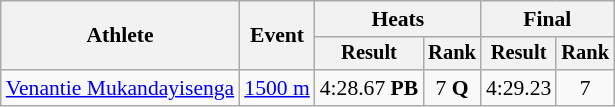<table class="wikitable" style="font-size:90%">
<tr>
<th rowspan=2>Athlete</th>
<th rowspan=2>Event</th>
<th colspan=2>Heats</th>
<th colspan=2>Final</th>
</tr>
<tr style="font-size:95%">
<th>Result</th>
<th>Rank</th>
<th>Result</th>
<th>Rank</th>
</tr>
<tr align=center>
<td align=left><a href='#'>Venantie Mukandayisenga</a></td>
<td align=left><a href='#'>1500 m</a></td>
<td>4:28.67 <strong>PB</strong></td>
<td>7 <strong>Q</strong></td>
<td>4:29.23</td>
<td>7</td>
</tr>
</table>
